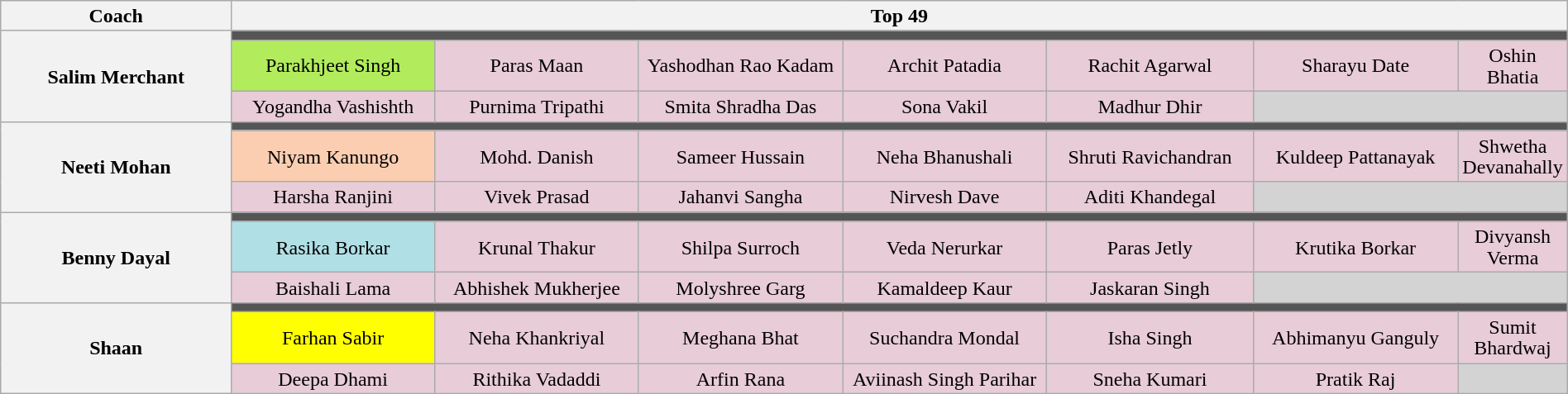<table class="wikitable" style="text-align:center; line-height:17px; width:100%;">
<tr>
<th scope="col" width="16%">Coach</th>
<th scope="col" width="84%" colspan="10">Top 49</th>
</tr>
<tr>
<th rowspan="3">Salim Merchant</th>
<td colspan="7" style="background:#555555"></td>
</tr>
<tr>
<td style="background:#B2EC5D">Parakhjeet Singh</td>
<td style="background:#E8CCD7">Paras Maan</td>
<td style="background:#E8CCD7">Yashodhan Rao Kadam</td>
<td style="background:#E8CCD7">Archit Patadia</td>
<td style="background:#E8CCD7">Rachit Agarwal</td>
<td style="background:#E8CCD7">Sharayu Date</td>
<td style="background:#E8CCD7">Oshin Bhatia</td>
</tr>
<tr>
<td style="background:#E8CCD7">Yogandha Vashishth</td>
<td style="background:#E8CCD7">Purnima Tripathi</td>
<td style="background:#E8CCD7">Smita Shradha Das</td>
<td style="background:#E8CCD7">Sona Vakil</td>
<td style="background:#E8CCD7">Madhur Dhir</td>
<td style="background:lightgrey;" colspan="4"></td>
</tr>
<tr>
<th rowspan="3">Neeti Mohan</th>
<td colspan="7" style="background:#555555"></td>
</tr>
<tr>
<td style="background:#FBCEB1">Niyam Kanungo</td>
<td style="background:#E8CCD7">Mohd. Danish</td>
<td style="background:#E8CCD7">Sameer Hussain</td>
<td style="background:#E8CCD7">Neha Bhanushali</td>
<td style="background:#E8CCD7">Shruti Ravichandran</td>
<td style="background:#E8CCD7">Kuldeep Pattanayak</td>
<td style="background:#E8CCD7">Shwetha Devanahally</td>
</tr>
<tr>
<td style="background:#E8CCD7">Harsha Ranjini</td>
<td style="background:#E8CCD7">Vivek Prasad</td>
<td style="background:#E8CCD7">Jahanvi Sangha</td>
<td style="background:#E8CCD7">Nirvesh Dave</td>
<td style="background:#E8CCD7">Aditi Khandegal</td>
<td style="background:lightgrey;" colspan="2"></td>
</tr>
<tr>
<th rowspan="3">Benny Dayal</th>
<td colspan="7" style="background:#555555"></td>
</tr>
<tr>
<td style="background:#B0E0E6" width="14%">Rasika Borkar</td>
<td style="background:#E8CCD7" width="14%">Krunal Thakur</td>
<td style="background:#E8CCD7" width="14%">Shilpa Surroch</td>
<td style="background:#E8CCD7" width="14%">Veda Nerurkar</td>
<td style="background:#E8CCD7" width="14%">Paras Jetly</td>
<td style="background:#E8CCD7" width="14%">Krutika Borkar</td>
<td style="background:#E8CCD7" width="14%">Divyansh Verma</td>
</tr>
<tr>
<td style="background:#E8CCD7">Baishali Lama</td>
<td style="background:#E8CCD7">Abhishek Mukherjee</td>
<td style="background:#E8CCD7">Molyshree Garg</td>
<td style="background:#E8CCD7">Kamaldeep Kaur</td>
<td style="background:#E8CCD7">Jaskaran Singh</td>
<td style="background:lightgrey;" colspan="2"></td>
</tr>
<tr>
<th rowspan="3">Shaan</th>
<td colspan="7" style="background:#555555"></td>
</tr>
<tr>
<td style="background:Yellow">Farhan Sabir</td>
<td style="background:#E8CCD7">Neha Khankriyal</td>
<td style="background:#E8CCD7">Meghana Bhat</td>
<td style="background:#E8CCD7">Suchandra Mondal</td>
<td style="background:#E8CCD7">Isha Singh</td>
<td style="background:#E8CCD7">Abhimanyu Ganguly</td>
<td style="background:#E8CCD7">Sumit Bhardwaj</td>
</tr>
<tr>
<td style="background:#E8CCD7">Deepa Dhami</td>
<td style="background:#E8CCD7">Rithika Vadaddi</td>
<td style="background:#E8CCD7">Arfin Rana</td>
<td style="background:#E8CCD7">Aviinash Singh Parihar</td>
<td style="background:#E8CCD7">Sneha Kumari</td>
<td style="background:#E8CCD7">Pratik Raj</td>
<td style="background:lightgrey;" colspan="2"></td>
</tr>
</table>
